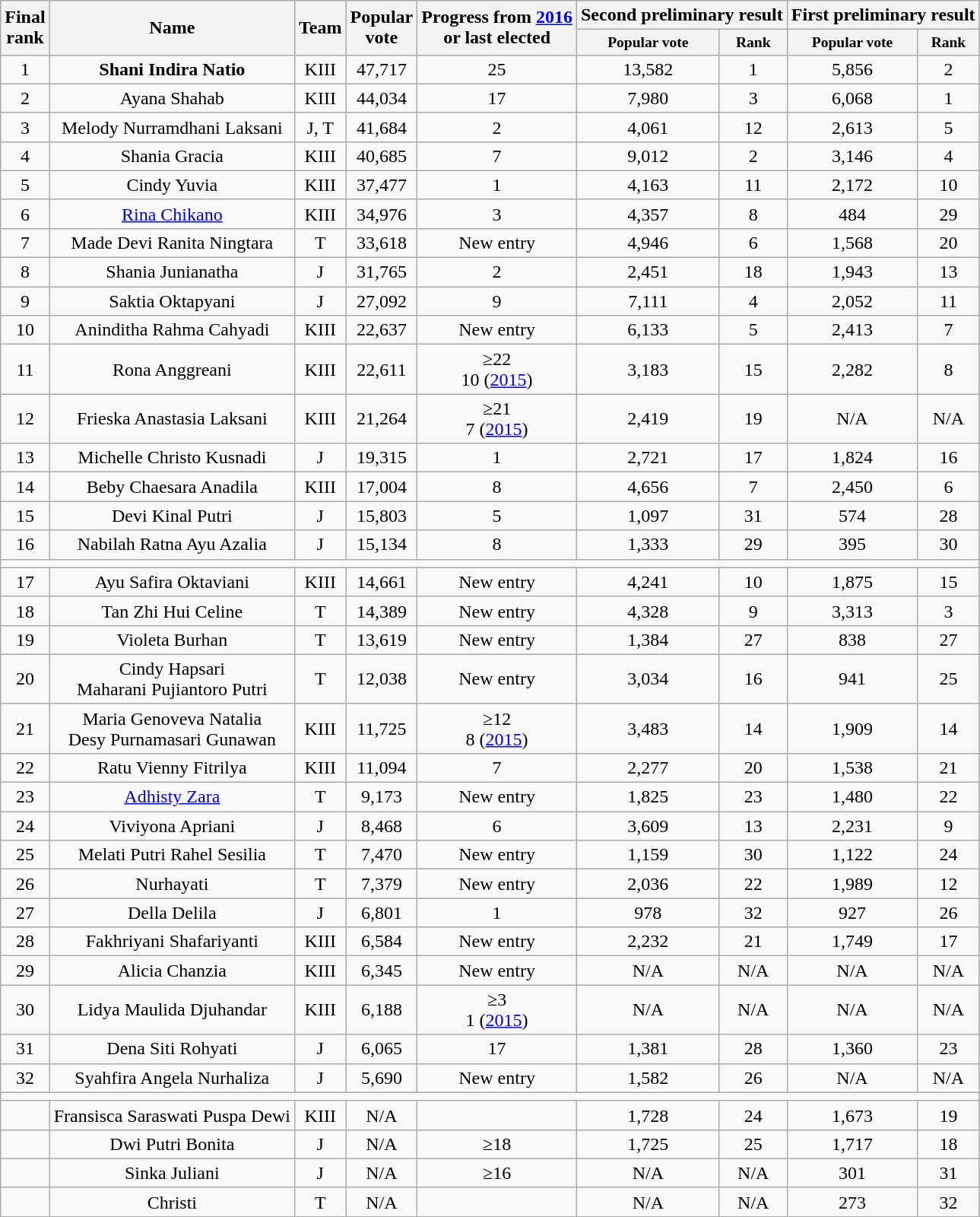<table class="wikitable sortable" style="text-align:center">
<tr>
<th rowspan="2">Final<br>rank</th>
<th rowspan="2">Name</th>
<th rowspan="2">Team</th>
<th rowspan="2">Popular<br>vote</th>
<th rowspan="2">Progress from <a href='#'>2016</a><br>or last elected</th>
<th colspan="2">Second preliminary result</th>
<th colspan="2">First preliminary result</th>
</tr>
<tr style="font-size:small;text-align:center;" class="sortable wikitable">
<th>Popular vote</th>
<th>Rank</th>
<th>Popular vote</th>
<th>Rank</th>
</tr>
<tr>
<td>1</td>
<td><strong>Shani Indira Natio</strong></td>
<td>KIII</td>
<td>47,717</td>
<td> 25</td>
<td>13,582</td>
<td>1</td>
<td>5,856</td>
<td>2</td>
</tr>
<tr>
<td>2</td>
<td>Ayana Shahab</td>
<td>KIII</td>
<td>44,034</td>
<td> 17</td>
<td>7,980</td>
<td>3</td>
<td>6,068</td>
<td>1</td>
</tr>
<tr>
<td>3</td>
<td>Melody Nurramdhani Laksani</td>
<td>J, T</td>
<td>41,684</td>
<td> 2</td>
<td>4,061</td>
<td>12</td>
<td>2,613</td>
<td>5</td>
</tr>
<tr>
<td>4</td>
<td>Shania Gracia</td>
<td>KIII</td>
<td>40,685</td>
<td> 7</td>
<td>9,012</td>
<td>2</td>
<td>3,146</td>
<td>4</td>
</tr>
<tr>
<td>5</td>
<td>Cindy Yuvia</td>
<td>KIII</td>
<td>37,477</td>
<td> 1</td>
<td>4,163</td>
<td>11</td>
<td>2,172</td>
<td>10</td>
</tr>
<tr>
<td>6</td>
<td><a href='#'>Rina Chikano</a></td>
<td>KIII</td>
<td>34,976</td>
<td> 3</td>
<td>4,357</td>
<td>8</td>
<td>484</td>
<td>29</td>
</tr>
<tr>
<td>7</td>
<td>Made Devi Ranita Ningtara</td>
<td>T</td>
<td>33,618</td>
<td>New entry</td>
<td>4,946</td>
<td>6</td>
<td>1,568</td>
<td>20</td>
</tr>
<tr>
<td>8</td>
<td>Shania Junianatha</td>
<td>J</td>
<td>31,765</td>
<td> 2</td>
<td>2,451</td>
<td>18</td>
<td>1,943</td>
<td>13</td>
</tr>
<tr>
<td>9</td>
<td>Saktia Oktapyani</td>
<td>J</td>
<td>27,092</td>
<td> 9</td>
<td>7,111</td>
<td>4</td>
<td>2,052</td>
<td>11</td>
</tr>
<tr>
<td>10</td>
<td>Aninditha Rahma Cahyadi</td>
<td>KIII</td>
<td>22,637</td>
<td>New entry</td>
<td>6,133</td>
<td>5</td>
<td>2,413</td>
<td>7</td>
</tr>
<tr>
<td>11</td>
<td>Rona Anggreani</td>
<td>KIII</td>
<td>22,611</td>
<td> ≥22<br> 10 (<a href='#'>2015</a>)</td>
<td>3,183</td>
<td>15</td>
<td>2,282</td>
<td>8</td>
</tr>
<tr>
<td>12</td>
<td>Frieska Anastasia Laksani</td>
<td>KIII</td>
<td>21,264</td>
<td> ≥21<br> 7 (<a href='#'>2015</a>)</td>
<td>2,419</td>
<td>19</td>
<td>N/A</td>
<td>N/A</td>
</tr>
<tr>
<td>13</td>
<td>Michelle Christo Kusnadi</td>
<td>J</td>
<td>19,315</td>
<td> 1</td>
<td>2,721</td>
<td>17</td>
<td>1,824</td>
<td>16</td>
</tr>
<tr>
<td>14</td>
<td>Beby Chaesara Anadila</td>
<td>KIII</td>
<td>17,004</td>
<td> 8</td>
<td>4,656</td>
<td>7</td>
<td>2,450</td>
<td>6</td>
</tr>
<tr>
<td>15</td>
<td>Devi Kinal Putri</td>
<td>J</td>
<td>15,803</td>
<td> 5</td>
<td>1,097</td>
<td>31</td>
<td>574</td>
<td>28</td>
</tr>
<tr>
<td>16</td>
<td>Nabilah Ratna Ayu Azalia</td>
<td>J</td>
<td>15,134</td>
<td> 8</td>
<td>1,333</td>
<td>29</td>
<td>395</td>
<td>30</td>
</tr>
<tr>
<td colspan=9></td>
</tr>
<tr>
<td>17</td>
<td>Ayu Safira Oktaviani</td>
<td>KIII</td>
<td>14,661</td>
<td>New entry</td>
<td>4,241</td>
<td>10</td>
<td>1,875</td>
<td>15</td>
</tr>
<tr>
<td>18</td>
<td>Tan Zhi Hui Celine</td>
<td>T</td>
<td>14,389</td>
<td>New entry</td>
<td>4,328</td>
<td>9</td>
<td>3,313</td>
<td>3</td>
</tr>
<tr>
<td>19</td>
<td>Violeta Burhan</td>
<td>T</td>
<td>13,619</td>
<td>New entry</td>
<td>1,384</td>
<td>27</td>
<td>838</td>
<td>27</td>
</tr>
<tr>
<td>20</td>
<td>Cindy Hapsari<br>Maharani Pujiantoro Putri</td>
<td>T</td>
<td>12,038</td>
<td>New entry</td>
<td>3,034</td>
<td>16</td>
<td>941</td>
<td>25</td>
</tr>
<tr>
<td>21</td>
<td>Maria Genoveva Natalia<br>Desy Purnamasari Gunawan</td>
<td>KIII</td>
<td>11,725</td>
<td> ≥12<br> 8 (<a href='#'>2015</a>)</td>
<td>3,483</td>
<td>14</td>
<td>1,909</td>
<td>14</td>
</tr>
<tr>
<td>22</td>
<td>Ratu Vienny Fitrilya</td>
<td>KIII</td>
<td>11,094</td>
<td> 7</td>
<td>2,277</td>
<td>20</td>
<td>1,538</td>
<td>21</td>
</tr>
<tr>
<td>23</td>
<td><a href='#'>Adhisty Zara</a></td>
<td>T</td>
<td>9,173</td>
<td>New entry</td>
<td>1,825</td>
<td>23</td>
<td>1,480</td>
<td>22</td>
</tr>
<tr>
<td>24</td>
<td>Viviyona Apriani</td>
<td>J</td>
<td>8,468</td>
<td> 6</td>
<td>3,609</td>
<td>13</td>
<td>2,231</td>
<td>9</td>
</tr>
<tr>
<td>25</td>
<td>Melati Putri Rahel Sesilia</td>
<td>T</td>
<td>7,470</td>
<td>New entry</td>
<td>1,159</td>
<td>30</td>
<td>1,122</td>
<td>24</td>
</tr>
<tr>
<td>26</td>
<td>Nurhayati</td>
<td>T</td>
<td>7,379</td>
<td>New entry</td>
<td>2,036</td>
<td>22</td>
<td>1,989</td>
<td>12</td>
</tr>
<tr>
<td>27</td>
<td>Della Delila</td>
<td>J</td>
<td>6,801</td>
<td> 1</td>
<td>978</td>
<td>32</td>
<td>927</td>
<td>26</td>
</tr>
<tr>
<td>28</td>
<td>Fakhriyani Shafariyanti</td>
<td>KIII</td>
<td>6,584</td>
<td>New entry</td>
<td>2,232</td>
<td>21</td>
<td>1,749</td>
<td>17</td>
</tr>
<tr>
<td>29</td>
<td>Alicia Chanzia</td>
<td>KIII</td>
<td>6,345</td>
<td>New entry</td>
<td>N/A</td>
<td>N/A</td>
<td>N/A</td>
<td>N/A</td>
</tr>
<tr>
<td>30</td>
<td>Lidya Maulida Djuhandar</td>
<td>KIII</td>
<td>6,188</td>
<td> ≥3<br> 1 (<a href='#'>2015</a>)</td>
<td>N/A</td>
<td>N/A</td>
<td>N/A</td>
<td>N/A</td>
</tr>
<tr>
<td>31</td>
<td>Dena Siti Rohyati</td>
<td>J</td>
<td>6,065</td>
<td> 17</td>
<td>1,381</td>
<td>28</td>
<td>1,360</td>
<td>23</td>
</tr>
<tr>
<td>32</td>
<td>Syahfira Angela Nurhaliza</td>
<td>J</td>
<td>5,690</td>
<td>New entry</td>
<td>1,582</td>
<td>26</td>
<td>N/A</td>
<td>N/A</td>
</tr>
<tr>
<td colspan=9></td>
</tr>
<tr>
<td></td>
<td>Fransisca Saraswati Puspa Dewi</td>
<td>KIII</td>
<td>N/A</td>
<td></td>
<td>1,728</td>
<td>24</td>
<td>1,673</td>
<td>19</td>
</tr>
<tr>
<td></td>
<td>Dwi Putri Bonita</td>
<td>J</td>
<td>N/A</td>
<td> ≥18</td>
<td>1,725</td>
<td>25</td>
<td>1,717</td>
<td>18</td>
</tr>
<tr>
<td></td>
<td>Sinka Juliani</td>
<td>J</td>
<td>N/A</td>
<td> ≥16</td>
<td>N/A</td>
<td>N/A</td>
<td>301</td>
<td>31</td>
</tr>
<tr>
<td></td>
<td>Christi</td>
<td>T</td>
<td>N/A</td>
<td></td>
<td>N/A</td>
<td>N/A</td>
<td>273</td>
<td>32</td>
</tr>
</table>
